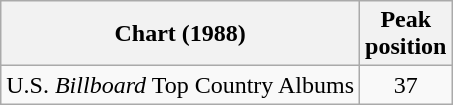<table class="wikitable">
<tr>
<th>Chart (1988)</th>
<th>Peak<br>position</th>
</tr>
<tr>
<td>U.S. <em>Billboard</em> Top Country Albums</td>
<td style="text-align:center;">37</td>
</tr>
</table>
